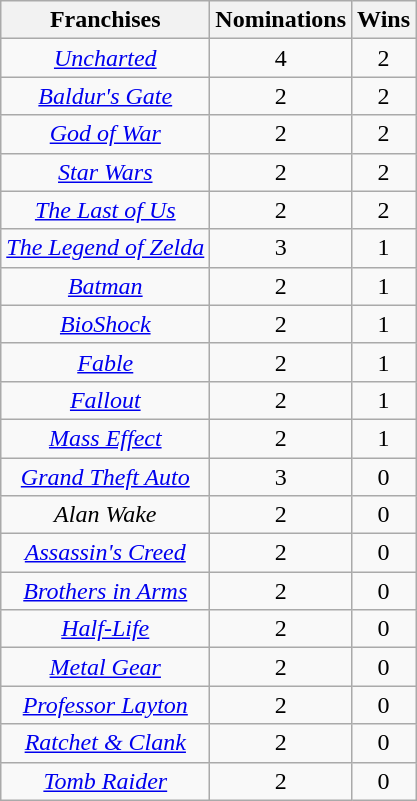<table class="wikitable sortable plainrowheaders" rowspan="2" style="text-align:center;" background: #f6e39c;>
<tr>
<th scope="col">Franchises</th>
<th scope="col">Nominations</th>
<th scope="col">Wins</th>
</tr>
<tr>
<td><em><a href='#'>Uncharted</a></em></td>
<td>4</td>
<td>2</td>
</tr>
<tr>
<td><em><a href='#'>Baldur's Gate</a></em></td>
<td>2</td>
<td>2</td>
</tr>
<tr>
<td><em><a href='#'>God of War</a></em></td>
<td>2</td>
<td>2</td>
</tr>
<tr>
<td><em><a href='#'>Star Wars</a></em></td>
<td>2</td>
<td>2</td>
</tr>
<tr>
<td><em><a href='#'>The Last of Us</a></em></td>
<td>2</td>
<td>2</td>
</tr>
<tr>
<td><em><a href='#'>The Legend of Zelda</a></em></td>
<td>3</td>
<td>1</td>
</tr>
<tr>
<td><em><a href='#'>Batman</a></em></td>
<td>2</td>
<td>1</td>
</tr>
<tr>
<td><em><a href='#'>BioShock</a></em></td>
<td>2</td>
<td>1</td>
</tr>
<tr>
<td><em><a href='#'>Fable</a></em></td>
<td>2</td>
<td>1</td>
</tr>
<tr>
<td><em><a href='#'>Fallout</a></em></td>
<td>2</td>
<td>1</td>
</tr>
<tr>
<td><em><a href='#'>Mass Effect</a></em></td>
<td>2</td>
<td>1</td>
</tr>
<tr>
<td><em><a href='#'>Grand Theft Auto</a></em></td>
<td>3</td>
<td>0</td>
</tr>
<tr>
<td><em>Alan Wake</em></td>
<td>2</td>
<td>0</td>
</tr>
<tr>
<td><em><a href='#'>Assassin's Creed</a></em></td>
<td>2</td>
<td>0</td>
</tr>
<tr>
<td><em><a href='#'>Brothers in Arms</a></em></td>
<td>2</td>
<td>0</td>
</tr>
<tr>
<td><em><a href='#'>Half-Life</a></em></td>
<td>2</td>
<td>0</td>
</tr>
<tr>
<td><em><a href='#'>Metal Gear</a></em></td>
<td>2</td>
<td>0</td>
</tr>
<tr>
<td><em><a href='#'>Professor Layton</a></em></td>
<td>2</td>
<td>0</td>
</tr>
<tr>
<td><em><a href='#'>Ratchet & Clank</a></em></td>
<td>2</td>
<td>0</td>
</tr>
<tr>
<td><em><a href='#'>Tomb Raider</a></em></td>
<td>2</td>
<td>0</td>
</tr>
</table>
